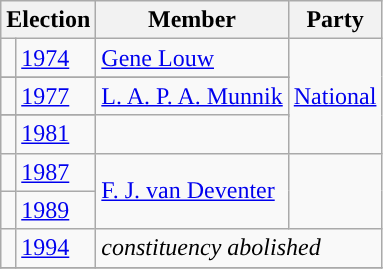<table class="wikitable">
<tr>
<th colspan="2">Election</th>
<th>Member</th>
<th>Party</th>
</tr>
<tr>
<td style="background-color: "></td>
<td><a href='#'>1974</a></td>
<td><a href='#'>Gene Louw</a></td>
<td rowspan="5"><a href='#'>National</a></td>
</tr>
<tr>
</tr>
<tr>
<td style="background-color: "></td>
<td><a href='#'>1977</a></td>
<td rowspan="2"><a href='#'>L. A. P. A. Munnik</a></td>
</tr>
<tr>
</tr>
<tr>
<td style="background-color: "></td>
<td><a href='#'>1981</a></td>
</tr>
<tr>
<td style="background-color: "></td>
<td><a href='#'>1987</a></td>
<td rowspan="2"><a href='#'>F. J. van Deventer</a></td>
</tr>
<tr>
<td style="background-color: "></td>
<td><a href='#'>1989</a></td>
</tr>
<tr>
<td style="background-color: "></td>
<td><a href='#'>1994</a></td>
<td colspan="2"><em>constituency abolished</em></td>
</tr>
<tr>
</tr>
</table>
